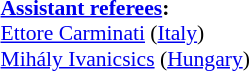<table style="width:100%; font-size:90%;">
<tr>
<td><br><strong><a href='#'>Assistant referees</a>:</strong>
<br><a href='#'>Ettore Carminati</a> (<a href='#'>Italy</a>)
<br><a href='#'>Mihály Ivanicsics</a> (<a href='#'>Hungary</a>)</td>
</tr>
</table>
